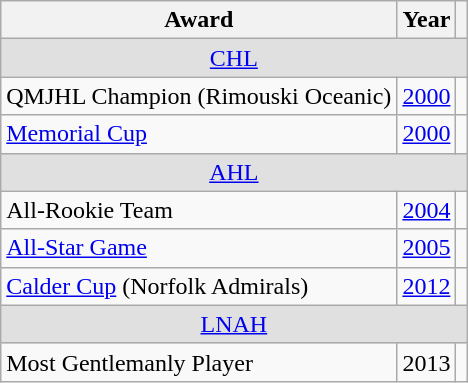<table class="wikitable">
<tr>
<th>Award</th>
<th>Year</th>
<th></th>
</tr>
<tr ALIGN="center" bgcolor="#e0e0e0">
<td colspan="3"><a href='#'>CHL</a></td>
</tr>
<tr>
<td>QMJHL Champion (Rimouski Oceanic)</td>
<td><a href='#'>2000</a></td>
<td></td>
</tr>
<tr>
<td><a href='#'>Memorial Cup</a></td>
<td><a href='#'>2000</a></td>
<td></td>
</tr>
<tr ALIGN="center" bgcolor="#e0e0e0">
<td colspan="3"><a href='#'>AHL</a></td>
</tr>
<tr>
<td>All-Rookie Team</td>
<td><a href='#'>2004</a></td>
<td></td>
</tr>
<tr>
<td><a href='#'>All-Star Game</a></td>
<td><a href='#'>2005</a></td>
<td></td>
</tr>
<tr>
<td><a href='#'>Calder Cup</a> (Norfolk Admirals)</td>
<td><a href='#'>2012</a></td>
<td></td>
</tr>
<tr ALIGN="center" bgcolor="#e0e0e0">
<td colspan="3"><a href='#'>LNAH</a></td>
</tr>
<tr>
<td>Most Gentlemanly Player</td>
<td>2013</td>
<td></td>
</tr>
</table>
